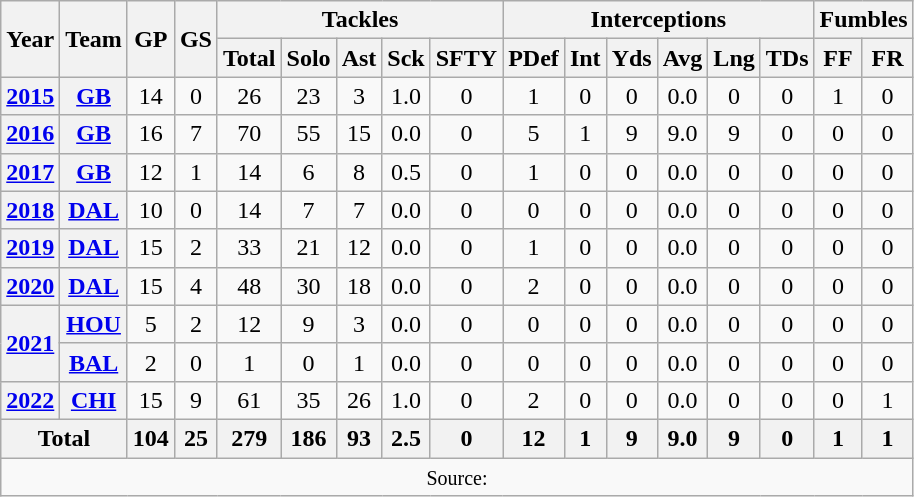<table class="wikitable" style="text-align: center;">
<tr>
<th rowspan=2>Year</th>
<th rowspan=2>Team</th>
<th rowspan=2>GP</th>
<th rowspan=2>GS</th>
<th colspan=5>Tackles</th>
<th colspan=6>Interceptions</th>
<th colspan=2>Fumbles</th>
</tr>
<tr>
<th>Total</th>
<th>Solo</th>
<th>Ast</th>
<th>Sck</th>
<th>SFTY</th>
<th>PDef</th>
<th>Int</th>
<th>Yds</th>
<th>Avg</th>
<th>Lng</th>
<th>TDs</th>
<th>FF</th>
<th>FR</th>
</tr>
<tr>
<th><a href='#'>2015</a></th>
<th><a href='#'>GB</a></th>
<td>14</td>
<td>0</td>
<td>26</td>
<td>23</td>
<td>3</td>
<td>1.0</td>
<td>0</td>
<td>1</td>
<td>0</td>
<td>0</td>
<td>0.0</td>
<td>0</td>
<td>0</td>
<td>1</td>
<td>0</td>
</tr>
<tr>
<th><a href='#'>2016</a></th>
<th><a href='#'>GB</a></th>
<td>16</td>
<td>7</td>
<td>70</td>
<td>55</td>
<td>15</td>
<td>0.0</td>
<td>0</td>
<td>5</td>
<td>1</td>
<td>9</td>
<td>9.0</td>
<td>9</td>
<td>0</td>
<td>0</td>
<td>0</td>
</tr>
<tr>
<th><a href='#'>2017</a></th>
<th><a href='#'>GB</a></th>
<td>12</td>
<td>1</td>
<td>14</td>
<td>6</td>
<td>8</td>
<td>0.5</td>
<td>0</td>
<td>1</td>
<td>0</td>
<td>0</td>
<td>0.0</td>
<td>0</td>
<td>0</td>
<td>0</td>
<td>0</td>
</tr>
<tr>
<th><a href='#'>2018</a></th>
<th><a href='#'>DAL</a></th>
<td>10</td>
<td>0</td>
<td>14</td>
<td>7</td>
<td>7</td>
<td>0.0</td>
<td>0</td>
<td>0</td>
<td>0</td>
<td>0</td>
<td>0.0</td>
<td>0</td>
<td>0</td>
<td>0</td>
<td>0</td>
</tr>
<tr>
<th><a href='#'>2019</a></th>
<th><a href='#'>DAL</a></th>
<td>15</td>
<td>2</td>
<td>33</td>
<td>21</td>
<td>12</td>
<td>0.0</td>
<td>0</td>
<td>1</td>
<td>0</td>
<td>0</td>
<td>0.0</td>
<td>0</td>
<td>0</td>
<td>0</td>
<td>0</td>
</tr>
<tr>
<th><a href='#'>2020</a></th>
<th><a href='#'>DAL</a></th>
<td>15</td>
<td>4</td>
<td>48</td>
<td>30</td>
<td>18</td>
<td>0.0</td>
<td>0</td>
<td>2</td>
<td>0</td>
<td>0</td>
<td>0.0</td>
<td>0</td>
<td>0</td>
<td>0</td>
<td>0</td>
</tr>
<tr>
<th rowspan="2"><a href='#'>2021</a></th>
<th><a href='#'>HOU</a></th>
<td>5</td>
<td>2</td>
<td>12</td>
<td>9</td>
<td>3</td>
<td>0.0</td>
<td>0</td>
<td>0</td>
<td>0</td>
<td>0</td>
<td>0.0</td>
<td>0</td>
<td>0</td>
<td>0</td>
<td>0</td>
</tr>
<tr>
<th><a href='#'>BAL</a></th>
<td>2</td>
<td>0</td>
<td>1</td>
<td>0</td>
<td>1</td>
<td>0.0</td>
<td>0</td>
<td>0</td>
<td>0</td>
<td>0</td>
<td>0.0</td>
<td>0</td>
<td>0</td>
<td>0</td>
<td>0</td>
</tr>
<tr>
<th><a href='#'>2022</a></th>
<th><a href='#'>CHI</a></th>
<td>15</td>
<td>9</td>
<td>61</td>
<td>35</td>
<td>26</td>
<td>1.0</td>
<td>0</td>
<td>2</td>
<td>0</td>
<td>0</td>
<td>0.0</td>
<td>0</td>
<td>0</td>
<td>0</td>
<td>1</td>
</tr>
<tr>
<th colspan=2>Total</th>
<th>104</th>
<th>25</th>
<th>279</th>
<th>186</th>
<th>93</th>
<th>2.5</th>
<th>0</th>
<th>12</th>
<th>1</th>
<th>9</th>
<th>9.0</th>
<th>9</th>
<th>0</th>
<th>1</th>
<th>1</th>
</tr>
<tr>
<td colspan="17"><small>Source: </small></td>
</tr>
</table>
